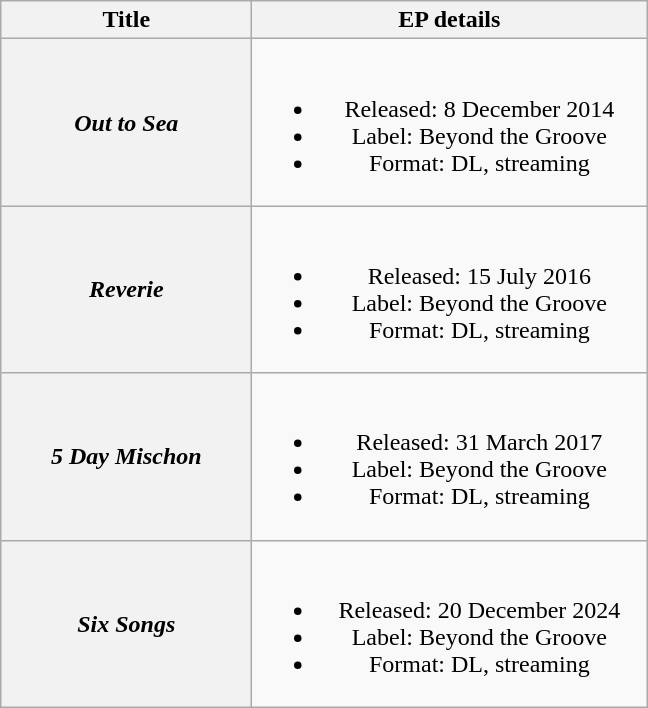<table class="wikitable plainrowheaders" style="text-align:center;">
<tr>
<th scope="col" style="width:10em;">Title</th>
<th scope="col" style="width:16em;">EP details</th>
</tr>
<tr>
<th scope="row"><em>Out to Sea</em><br></th>
<td><br><ul><li>Released: 8 December 2014</li><li>Label: Beyond the Groove</li><li>Format: DL, streaming</li></ul></td>
</tr>
<tr>
<th scope="row"><em>Reverie</em></th>
<td><br><ul><li>Released: 15 July 2016</li><li>Label: Beyond the Groove</li><li>Format: DL, streaming</li></ul></td>
</tr>
<tr>
<th scope="row"><em>5 Day Mischon</em></th>
<td><br><ul><li>Released: 31 March 2017</li><li>Label: Beyond the Groove</li><li>Format: DL, streaming</li></ul></td>
</tr>
<tr>
<th scope="row"><em>Six Songs</em></th>
<td><br><ul><li>Released: 20 December 2024</li><li>Label: Beyond the Groove</li><li>Format: DL, streaming</li></ul></td>
</tr>
</table>
